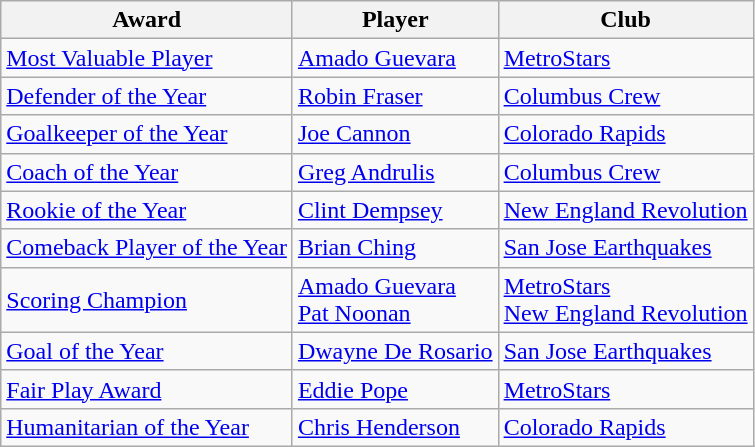<table class="wikitable" style="font-size:100%">
<tr>
<th>Award</th>
<th>Player</th>
<th>Club</th>
</tr>
<tr>
<td><a href='#'>Most Valuable Player</a></td>
<td> <a href='#'>Amado Guevara</a></td>
<td><a href='#'>MetroStars</a></td>
</tr>
<tr>
<td><a href='#'>Defender of the Year</a></td>
<td> <a href='#'>Robin Fraser</a></td>
<td><a href='#'>Columbus Crew</a></td>
</tr>
<tr>
<td><a href='#'>Goalkeeper of the Year</a></td>
<td> <a href='#'>Joe Cannon</a></td>
<td><a href='#'>Colorado Rapids</a></td>
</tr>
<tr>
<td><a href='#'>Coach of the Year</a></td>
<td> <a href='#'>Greg Andrulis</a></td>
<td><a href='#'>Columbus Crew</a></td>
</tr>
<tr>
<td><a href='#'>Rookie of the Year</a></td>
<td> <a href='#'>Clint Dempsey</a></td>
<td><a href='#'>New England Revolution</a></td>
</tr>
<tr>
<td><a href='#'>Comeback Player of the Year</a></td>
<td> <a href='#'>Brian Ching</a></td>
<td><a href='#'>San Jose Earthquakes</a></td>
</tr>
<tr>
<td><a href='#'>Scoring Champion</a></td>
<td> <a href='#'>Amado Guevara</a> <br>  <a href='#'>Pat Noonan</a></td>
<td><a href='#'>MetroStars</a> <br> <a href='#'>New England Revolution</a></td>
</tr>
<tr>
<td><a href='#'>Goal of the Year</a></td>
<td> <a href='#'>Dwayne De Rosario</a></td>
<td><a href='#'>San Jose Earthquakes</a></td>
</tr>
<tr>
<td><a href='#'>Fair Play Award</a></td>
<td> <a href='#'>Eddie Pope</a></td>
<td><a href='#'>MetroStars</a></td>
</tr>
<tr>
<td><a href='#'>Humanitarian of the Year</a></td>
<td> <a href='#'>Chris Henderson</a></td>
<td><a href='#'>Colorado Rapids</a></td>
</tr>
</table>
